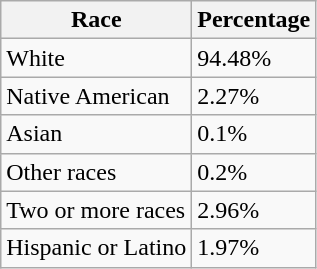<table class="wikitable">
<tr>
<th>Race</th>
<th>Percentage</th>
</tr>
<tr>
<td>White</td>
<td>94.48%</td>
</tr>
<tr>
<td>Native American</td>
<td>2.27%</td>
</tr>
<tr>
<td>Asian</td>
<td>0.1%</td>
</tr>
<tr>
<td>Other races</td>
<td>0.2%</td>
</tr>
<tr>
<td>Two or more races</td>
<td>2.96%</td>
</tr>
<tr>
<td>Hispanic or Latino</td>
<td>1.97%</td>
</tr>
</table>
